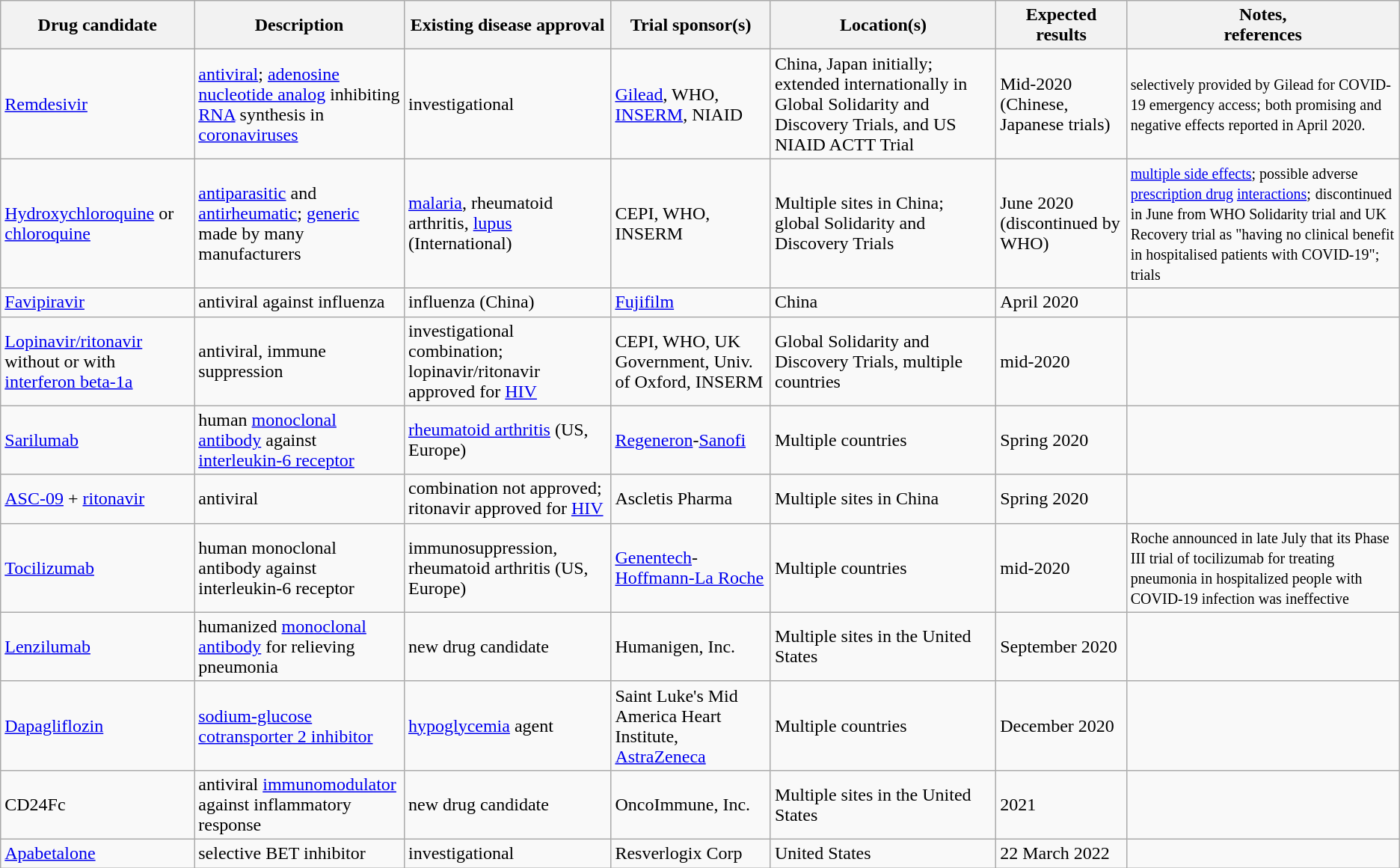<table class="wikitable">
<tr>
<th>Drug candidate</th>
<th>Description</th>
<th>Existing disease approval</th>
<th>Trial sponsor(s)</th>
<th>Location(s)</th>
<th>Expected results</th>
<th>Notes,<br>references</th>
</tr>
<tr>
<td><a href='#'>Remdesivir</a></td>
<td><a href='#'>antiviral</a>; <a href='#'>adenosine</a> <a href='#'>nucleotide analog</a> inhibiting <a href='#'>RNA</a> synthesis in <a href='#'>coronaviruses</a></td>
<td>investigational</td>
<td><a href='#'>Gilead</a>, WHO, <a href='#'>INSERM</a>, NIAID</td>
<td>China, Japan initially; extended internationally in Global Solidarity and Discovery Trials, and US NIAID ACTT Trial</td>
<td>Mid-2020 (Chinese, Japanese trials)</td>
<td> <small>selectively provided by Gilead for COVID-19 emergency access;</small> <small>both promising and negative effects reported in April 2020.</small></td>
</tr>
<tr>
<td><a href='#'>Hydroxychloroquine</a> or <a href='#'>chloroquine</a></td>
<td><a href='#'>antiparasitic</a> and <a href='#'>antirheumatic</a>; <a href='#'>generic</a> made by many manufacturers</td>
<td><a href='#'>malaria</a>, rheumatoid arthritis, <a href='#'>lupus</a> (International)</td>
<td>CEPI, WHO, INSERM</td>
<td>Multiple sites in China; global Solidarity and Discovery Trials</td>
<td>June 2020 (discontinued by WHO)</td>
<td><small><a href='#'>multiple side effects</a>; possible adverse <a href='#'>prescription drug</a> <a href='#'>interactions</a>;</small> <small>discontinued in June from WHO Solidarity trial and UK Recovery trial as "having no clinical benefit in hospitalised patients with COVID-19"; </small> <small>trials</small></td>
</tr>
<tr>
<td><a href='#'>Favipiravir</a></td>
<td>antiviral against influenza</td>
<td>influenza (China)</td>
<td><a href='#'>Fujifilm</a></td>
<td>China</td>
<td>April 2020</td>
<td></td>
</tr>
<tr>
<td><a href='#'>Lopinavir/ritonavir</a> without or with <a href='#'>interferon beta-1a</a></td>
<td>antiviral, immune suppression</td>
<td>investigational combination; lopinavir/ritonavir approved for <a href='#'>HIV</a></td>
<td>CEPI, WHO, UK Government, Univ. of Oxford, INSERM</td>
<td>Global Solidarity and Discovery Trials, multiple countries</td>
<td>mid-2020</td>
<td></td>
</tr>
<tr>
<td><a href='#'>Sarilumab</a></td>
<td>human <a href='#'>monoclonal antibody</a> against <a href='#'>interleukin-6 receptor</a></td>
<td><a href='#'>rheumatoid arthritis</a> (US, Europe)</td>
<td><a href='#'>Regeneron</a>-<a href='#'>Sanofi</a></td>
<td>Multiple countries</td>
<td>Spring 2020</td>
<td></td>
</tr>
<tr>
<td><a href='#'>ASC-09</a> + <a href='#'>ritonavir</a></td>
<td>antiviral</td>
<td>combination not approved; ritonavir approved for <a href='#'>HIV</a></td>
<td>Ascletis Pharma</td>
<td>Multiple sites in China</td>
<td>Spring 2020</td>
<td></td>
</tr>
<tr>
<td><a href='#'>Tocilizumab</a></td>
<td>human monoclonal antibody against interleukin-6 receptor</td>
<td>immunosuppression, rheumatoid arthritis (US, Europe)</td>
<td><a href='#'>Genentech</a>-<a href='#'>Hoffmann-La Roche</a></td>
<td>Multiple countries</td>
<td>mid-2020</td>
<td> <small>Roche announced in late July that its Phase III trial of tocilizumab for treating pneumonia in hospitalized people with COVID-19 infection was ineffective</small></td>
</tr>
<tr>
<td><a href='#'>Lenzilumab</a></td>
<td>humanized <a href='#'>monoclonal antibody</a> for relieving pneumonia</td>
<td>new drug candidate</td>
<td>Humanigen, Inc.</td>
<td>Multiple sites in the United States</td>
<td>September 2020</td>
<td></td>
</tr>
<tr>
<td><a href='#'>Dapagliflozin</a></td>
<td><a href='#'>sodium-glucose cotransporter 2 inhibitor</a></td>
<td><a href='#'>hypoglycemia</a> agent</td>
<td>Saint Luke's Mid America Heart Institute, <a href='#'>AstraZeneca</a></td>
<td>Multiple countries</td>
<td>December 2020</td>
<td></td>
</tr>
<tr>
<td>CD24Fc</td>
<td>antiviral <a href='#'>immunomodulator</a> against inflammatory response</td>
<td>new drug candidate</td>
<td>OncoImmune, Inc.</td>
<td>Multiple sites in the United States</td>
<td>2021</td>
<td></td>
</tr>
<tr>
<td><a href='#'>Apabetalone</a></td>
<td>selective BET inhibitor</td>
<td>investigational</td>
<td>Resverlogix Corp</td>
<td>United States</td>
<td>22 March 2022</td>
<td></td>
</tr>
</table>
